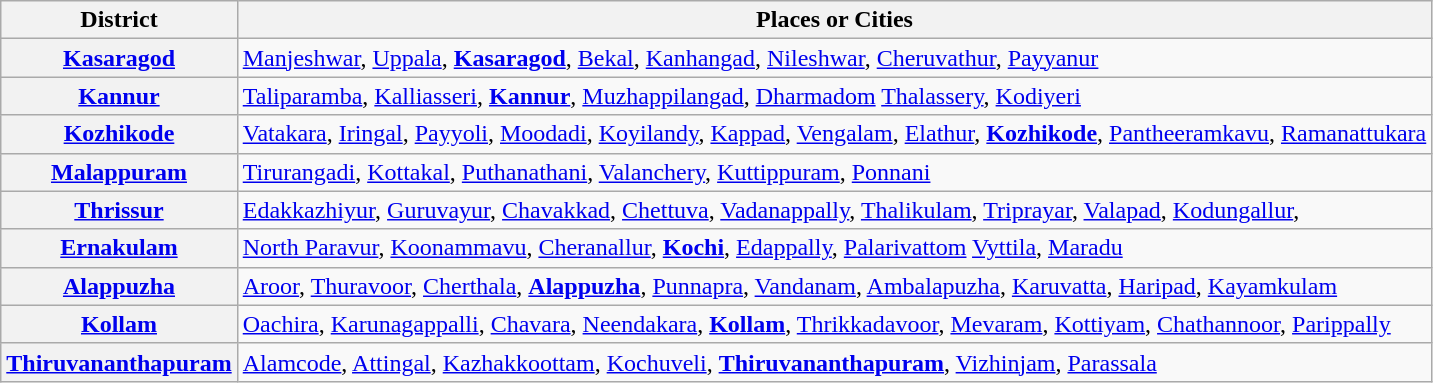<table class="wikitable">
<tr>
<th>District</th>
<th>Places or Cities</th>
</tr>
<tr>
<th><a href='#'>Kasaragod</a></th>
<td><a href='#'>Manjeshwar</a>, <a href='#'>Uppala</a>, <strong><a href='#'>Kasaragod</a></strong>, <a href='#'>Bekal</a>, <a href='#'>Kanhangad</a>, <a href='#'>Nileshwar</a>, <a href='#'>Cheruvathur</a>, <a href='#'>Payyanur</a></td>
</tr>
<tr>
<th><a href='#'>Kannur</a></th>
<td><a href='#'>Taliparamba</a>, <a href='#'>Kalliasseri</a>, <strong><a href='#'>Kannur</a></strong>, <a href='#'>Muzhappilangad</a>, <a href='#'>Dharmadom</a> <a href='#'>Thalassery</a>, <a href='#'>Kodiyeri</a></td>
</tr>
<tr>
<th><a href='#'>Kozhikode</a></th>
<td><a href='#'>Vatakara</a>, <a href='#'>Iringal</a>, <a href='#'>Payyoli</a>, <a href='#'>Moodadi</a>, <a href='#'>Koyilandy</a>, <a href='#'>Kappad</a>, <a href='#'>Vengalam</a>, <a href='#'>Elathur</a>, <strong><a href='#'>Kozhikode</a></strong>, <a href='#'>Pantheeramkavu</a>, <a href='#'>Ramanattukara</a></td>
</tr>
<tr>
<th><a href='#'>Malappuram</a></th>
<td><a href='#'>Tirurangadi</a>, <a href='#'>Kottakal</a>, <a href='#'>Puthanathani</a>, <a href='#'>Valanchery</a>, <a href='#'>Kuttippuram</a>, <a href='#'>Ponnani</a></td>
</tr>
<tr>
<th><a href='#'>Thrissur</a></th>
<td><a href='#'>Edakkazhiyur</a>, <a href='#'>Guruvayur</a>, <a href='#'>Chavakkad</a>, <a href='#'>Chettuva</a>, <a href='#'>Vadanappally</a>, <a href='#'>Thalikulam</a>, <a href='#'>Triprayar</a>, <a href='#'>Valapad</a>, <a href='#'>Kodungallur</a>,</td>
</tr>
<tr>
<th><a href='#'>Ernakulam</a></th>
<td><a href='#'>North Paravur</a>, <a href='#'>Koonammavu</a>, <a href='#'>Cheranallur</a>, <strong><a href='#'>Kochi</a></strong>, <a href='#'>Edappally</a>, <a href='#'>Palarivattom</a> <a href='#'>Vyttila</a>, <a href='#'>Maradu</a></td>
</tr>
<tr>
<th><a href='#'>Alappuzha</a></th>
<td><a href='#'>Aroor</a>, <a href='#'>Thuravoor</a>, <a href='#'>Cherthala</a>, <strong><a href='#'>Alappuzha</a></strong>, <a href='#'>Punnapra</a>, <a href='#'>Vandanam</a>, <a href='#'>Ambalapuzha</a>, <a href='#'>Karuvatta</a>, <a href='#'>Haripad</a>, <a href='#'>Kayamkulam</a></td>
</tr>
<tr>
<th><a href='#'>Kollam</a></th>
<td><a href='#'>Oachira</a>, <a href='#'>Karunagappalli</a>, <a href='#'>Chavara</a>, <a href='#'>Neendakara</a>, <strong><a href='#'>Kollam</a></strong>, <a href='#'>Thrikkadavoor</a>, <a href='#'>Mevaram</a>, <a href='#'>Kottiyam</a>, <a href='#'>Chathannoor</a>, <a href='#'>Parippally</a></td>
</tr>
<tr>
<th><a href='#'>Thiruvananthapuram</a></th>
<td><a href='#'>Alamcode</a>, <a href='#'>Attingal</a>, <a href='#'>Kazhakkoottam</a>, <a href='#'>Kochuveli</a>, <strong><a href='#'>Thiruvananthapuram</a></strong>,  <a href='#'>Vizhinjam</a>, <a href='#'>Parassala</a></td>
</tr>
</table>
